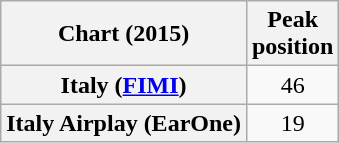<table class="wikitable sortable plainrowheaders" style="text-align:center">
<tr>
<th scope="col">Chart (2015)</th>
<th scope="col">Peak<br>position</th>
</tr>
<tr>
<th scope="row">Italy (<a href='#'>FIMI</a>)</th>
<td>46</td>
</tr>
<tr>
<th scope="row">Italy Airplay (EarOne)</th>
<td>19</td>
</tr>
</table>
